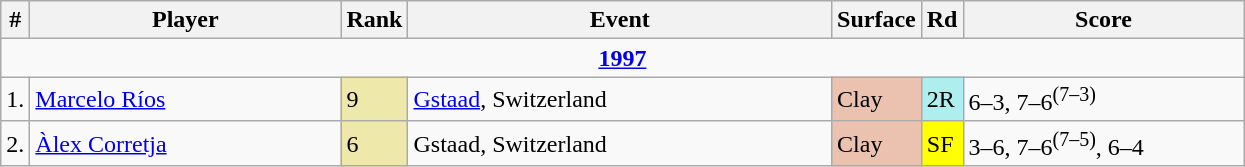<table class="wikitable sortable">
<tr>
<th>#</th>
<th width=200>Player</th>
<th>Rank</th>
<th width=275>Event</th>
<th>Surface</th>
<th>Rd</th>
<th width=180>Score</th>
</tr>
<tr>
<td colspan=7 style=text-align:center><strong><a href='#'>1997</a></strong></td>
</tr>
<tr>
<td>1.</td>
<td> <a href='#'>Marcelo Ríos</a></td>
<td bgcolor= EEE8AA>9</td>
<td><a href='#'>Gstaad</a>, Switzerland</td>
<td style="background:#ebc2af;">Clay</td>
<td bgcolor=afeeee>2R</td>
<td>6–3, 7–6<sup>(7–3)</sup></td>
</tr>
<tr>
<td>2.</td>
<td> <a href='#'>Àlex Corretja</a></td>
<td bgcolor= EEE8AA>6</td>
<td>Gstaad, Switzerland</td>
<td style="background:#ebc2af;">Clay</td>
<td bgcolor=yellow>SF</td>
<td>3–6, 7–6<sup>(7–5)</sup>, 6–4</td>
</tr>
</table>
